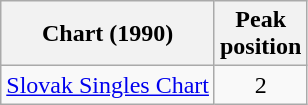<table class="wikitable">
<tr>
<th>Chart (1990)</th>
<th>Peak<br>position</th>
</tr>
<tr>
<td><a href='#'>Slovak Singles Chart</a></td>
<td align="center">2</td>
</tr>
</table>
